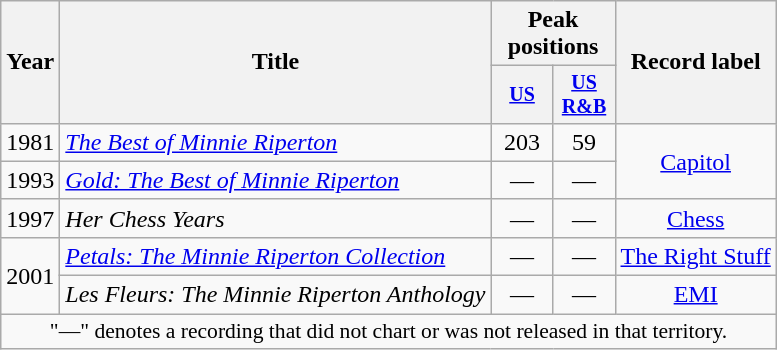<table class="wikitable" style="text-align:center;">
<tr>
<th rowspan="2">Year</th>
<th rowspan="2">Title</th>
<th colspan="2">Peak positions</th>
<th rowspan="2">Record label</th>
</tr>
<tr style="font-size:smaller;">
<th style="width:35px;"><a href='#'>US</a><br></th>
<th style="width:35px;"><a href='#'>US<br>R&B</a><br></th>
</tr>
<tr>
<td>1981</td>
<td style="text-align:left;"><em><a href='#'>The Best of Minnie Riperton</a></em></td>
<td>203</td>
<td>59</td>
<td rowspan="2"><a href='#'>Capitol</a></td>
</tr>
<tr>
<td>1993</td>
<td style="text-align:left;"><em><a href='#'>Gold: The Best of Minnie Riperton</a></em></td>
<td>—</td>
<td>—</td>
</tr>
<tr>
<td>1997</td>
<td style="text-align:left;"><em>Her Chess Years</em></td>
<td>—</td>
<td>—</td>
<td><a href='#'>Chess</a></td>
</tr>
<tr>
<td rowspan="2">2001</td>
<td style="text-align:left;"><em><a href='#'>Petals: The Minnie Riperton Collection</a></em></td>
<td>—</td>
<td>—</td>
<td><a href='#'>The Right Stuff</a></td>
</tr>
<tr>
<td style="text-align:left;"><em>Les Fleurs: The Minnie Riperton Anthology</em></td>
<td>—</td>
<td>—</td>
<td><a href='#'>EMI</a></td>
</tr>
<tr>
<td colspan="15" style="font-size:90%">"—" denotes a recording that did not chart or was not released in that territory.</td>
</tr>
</table>
